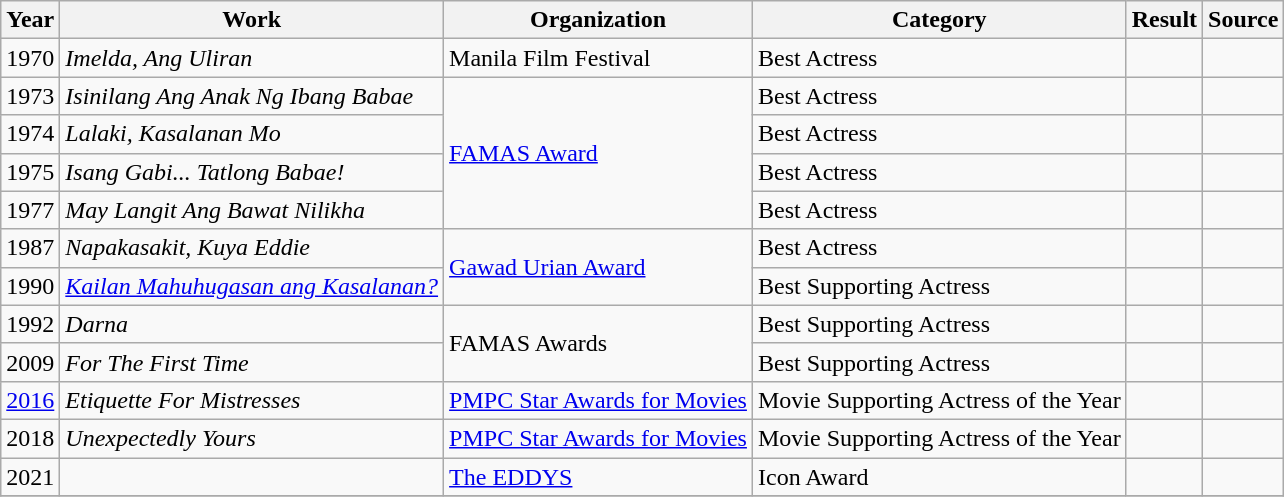<table class="wikitable">
<tr>
<th>Year</th>
<th>Work</th>
<th>Organization</th>
<th>Category</th>
<th>Result</th>
<th>Source </th>
</tr>
<tr>
<td>1970</td>
<td><em>Imelda, Ang Uliran</em></td>
<td>Manila Film Festival</td>
<td>Best Actress</td>
<td></td>
<td></td>
</tr>
<tr>
<td>1973</td>
<td><em>Isinilang Ang Anak Ng Ibang Babae</em></td>
<td rowspan = "4"><a href='#'>FAMAS Award</a></td>
<td>Best Actress</td>
<td></td>
<td></td>
</tr>
<tr>
<td>1974</td>
<td><em>Lalaki, Kasalanan Mo</em></td>
<td>Best Actress</td>
<td></td>
<td></td>
</tr>
<tr>
<td>1975</td>
<td><em>Isang Gabi... Tatlong Babae!</em></td>
<td>Best Actress</td>
<td></td>
<td></td>
</tr>
<tr>
<td>1977</td>
<td><em>May Langit Ang Bawat Nilikha</em></td>
<td>Best Actress</td>
<td></td>
<td></td>
</tr>
<tr>
<td>1987</td>
<td><em>Napakasakit, Kuya Eddie</em></td>
<td rowspan = "2"><a href='#'>Gawad Urian Award</a></td>
<td>Best Actress</td>
<td></td>
<td></td>
</tr>
<tr>
<td>1990</td>
<td><em><a href='#'>Kailan Mahuhugasan ang Kasalanan?</a></em></td>
<td>Best Supporting Actress</td>
<td></td>
<td></td>
</tr>
<tr>
<td>1992</td>
<td><em>Darna</em></td>
<td rowspan = "2">FAMAS Awards</td>
<td>Best Supporting Actress</td>
<td></td>
<td></td>
</tr>
<tr>
<td>2009</td>
<td><em>For The First Time</em></td>
<td>Best Supporting Actress</td>
<td></td>
<td></td>
</tr>
<tr>
<td><a href='#'>2016</a></td>
<td><em>Etiquette For Mistresses</em></td>
<td><a href='#'>PMPC Star Awards for Movies</a></td>
<td>Movie Supporting Actress of the Year</td>
<td></td>
<td></td>
</tr>
<tr>
<td>2018</td>
<td><em>Unexpectedly Yours</em></td>
<td><a href='#'>PMPC Star Awards for Movies</a></td>
<td>Movie Supporting Actress of the Year</td>
<td></td>
<td></td>
</tr>
<tr>
<td>2021</td>
<td></td>
<td><a href='#'>The EDDYS</a></td>
<td>Icon Award</td>
<td></td>
<td></td>
</tr>
<tr>
</tr>
</table>
